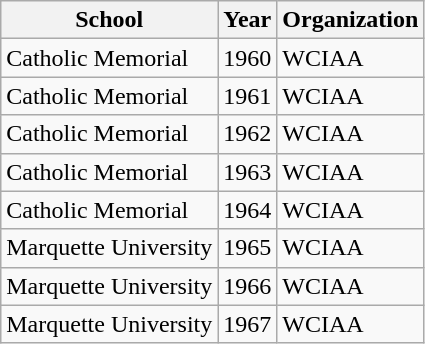<table class="wikitable">
<tr>
<th>School</th>
<th>Year</th>
<th>Organization</th>
</tr>
<tr>
<td>Catholic Memorial</td>
<td>1960</td>
<td>WCIAA</td>
</tr>
<tr>
<td>Catholic Memorial</td>
<td>1961</td>
<td>WCIAA</td>
</tr>
<tr>
<td>Catholic Memorial</td>
<td>1962</td>
<td>WCIAA</td>
</tr>
<tr>
<td>Catholic Memorial</td>
<td>1963</td>
<td>WCIAA</td>
</tr>
<tr>
<td>Catholic Memorial</td>
<td>1964</td>
<td>WCIAA</td>
</tr>
<tr>
<td>Marquette University</td>
<td>1965</td>
<td>WCIAA</td>
</tr>
<tr>
<td>Marquette University</td>
<td>1966</td>
<td>WCIAA</td>
</tr>
<tr>
<td>Marquette University</td>
<td>1967</td>
<td>WCIAA</td>
</tr>
</table>
